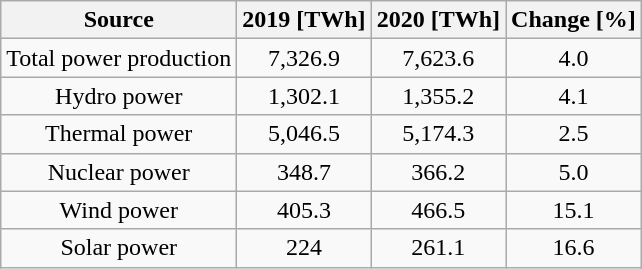<table class="wikitable" style="text-align:center">
<tr>
<th>Source</th>
<th>2019 [TWh]</th>
<th>2020 [TWh]</th>
<th>Change [%]</th>
</tr>
<tr>
<td>Total power production</td>
<td>7,326.9</td>
<td>7,623.6</td>
<td>4.0</td>
</tr>
<tr>
<td>Hydro power</td>
<td>1,302.1</td>
<td>1,355.2</td>
<td>4.1</td>
</tr>
<tr>
<td>Thermal power</td>
<td>5,046.5</td>
<td>5,174.3</td>
<td>2.5</td>
</tr>
<tr>
<td>Nuclear power</td>
<td>348.7</td>
<td>366.2</td>
<td>5.0</td>
</tr>
<tr>
<td>Wind power</td>
<td>405.3</td>
<td>466.5</td>
<td>15.1</td>
</tr>
<tr>
<td>Solar power</td>
<td>224</td>
<td>261.1</td>
<td>16.6</td>
</tr>
</table>
